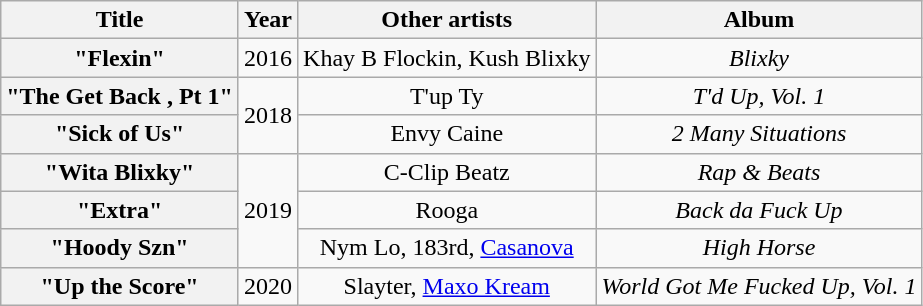<table class="wikitable sortable plainrowheaders" style="text-align: center;">
<tr>
<th scope="col">Title</th>
<th scope="col">Year</th>
<th scope="col">Other artists</th>
<th scope="col">Album</th>
</tr>
<tr>
<th scope="row">"Flexin"</th>
<td>2016</td>
<td>Khay B Flockin, Kush Blixky</td>
<td><em>Blixky</em></td>
</tr>
<tr>
<th scope="row">"The Get Back , Pt 1"</th>
<td rowspan="2">2018</td>
<td>T'up Ty</td>
<td><em>T'd Up, Vol. 1</em></td>
</tr>
<tr>
<th scope="row">"Sick of Us"</th>
<td>Envy Caine</td>
<td><em>2 Many Situations</em></td>
</tr>
<tr>
<th scope="row">"Wita Blixky"</th>
<td rowspan="3">2019</td>
<td>C-Clip Beatz</td>
<td><em>Rap & Beats</em></td>
</tr>
<tr>
<th scope="row">"Extra"</th>
<td>Rooga</td>
<td><em>Back da Fuck Up</em></td>
</tr>
<tr>
<th scope="row">"Hoody Szn"</th>
<td>Nym Lo, 183rd, <a href='#'>Casanova</a></td>
<td><em>High Horse</em></td>
</tr>
<tr>
<th scope="row">"Up the Score"</th>
<td>2020</td>
<td>Slayter, <a href='#'>Maxo Kream</a></td>
<td><em>World Got Me Fucked Up, Vol. 1</em></td>
</tr>
</table>
